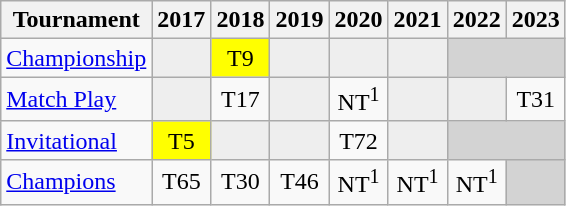<table class="wikitable" style="text-align:center;">
<tr>
<th>Tournament</th>
<th>2017</th>
<th>2018</th>
<th>2019</th>
<th>2020</th>
<th>2021</th>
<th>2022</th>
<th>2023</th>
</tr>
<tr>
<td align="left"><a href='#'>Championship</a></td>
<td style="background:#eeeeee;"></td>
<td style="background:yellow;">T9</td>
<td style="background:#eeeeee;"></td>
<td style="background:#eeeeee;"></td>
<td style="background:#eeeeee;"></td>
<td colspan=2 style="background:#D3D3D3;"></td>
</tr>
<tr>
<td align="left"><a href='#'>Match Play</a></td>
<td style="background:#eeeeee;"></td>
<td>T17</td>
<td style="background:#eeeeee;"></td>
<td>NT<sup>1</sup></td>
<td style="background:#eeeeee;"></td>
<td style="background:#eeeeee;"></td>
<td>T31</td>
</tr>
<tr>
<td align="left"><a href='#'>Invitational</a></td>
<td style="background:yellow;">T5</td>
<td style="background:#eeeeee;"></td>
<td style="background:#eeeeee;"></td>
<td>T72</td>
<td style="background:#eeeeee;"></td>
<td colspan=2 style="background:#D3D3D3;"></td>
</tr>
<tr>
<td align="left"><a href='#'>Champions</a></td>
<td>T65</td>
<td>T30</td>
<td>T46</td>
<td>NT<sup>1</sup></td>
<td>NT<sup>1</sup></td>
<td>NT<sup>1</sup></td>
<td colspan=1 style="background:#D3D3D3;"></td>
</tr>
</table>
